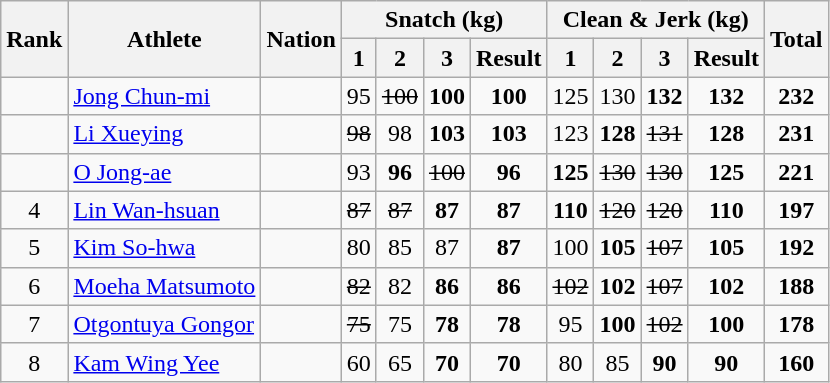<table class="wikitable sortable" style="text-align:center;">
<tr>
<th rowspan=2>Rank</th>
<th rowspan=2>Athlete</th>
<th rowspan=2>Nation</th>
<th colspan=4>Snatch (kg)</th>
<th colspan=4>Clean & Jerk (kg)</th>
<th rowspan=2>Total</th>
</tr>
<tr>
<th>1</th>
<th>2</th>
<th>3</th>
<th>Result</th>
<th>1</th>
<th>2</th>
<th>3</th>
<th>Result</th>
</tr>
<tr>
<td></td>
<td align=left><a href='#'>Jong Chun-mi</a></td>
<td align=left></td>
<td>95</td>
<td><s>100</s></td>
<td><strong>100</strong></td>
<td><strong>100</strong></td>
<td>125</td>
<td>130</td>
<td><strong>132</strong></td>
<td><strong>132</strong></td>
<td><strong>232</strong></td>
</tr>
<tr>
<td></td>
<td align=left><a href='#'>Li Xueying</a></td>
<td align=left></td>
<td><s>98</s></td>
<td>98</td>
<td><strong>103</strong></td>
<td><strong>103</strong></td>
<td>123</td>
<td><strong>128</strong></td>
<td><s>131</s></td>
<td><strong>128</strong></td>
<td><strong>231</strong></td>
</tr>
<tr>
<td></td>
<td align=left><a href='#'>O Jong-ae</a></td>
<td align=left></td>
<td>93</td>
<td><strong>96</strong></td>
<td><s>100</s></td>
<td><strong>96</strong></td>
<td><strong>125</strong></td>
<td><s>130</s></td>
<td><s>130</s></td>
<td><strong>125</strong></td>
<td><strong>221</strong></td>
</tr>
<tr>
<td>4</td>
<td align=left><a href='#'>Lin Wan-hsuan</a></td>
<td align=left></td>
<td><s>87</s></td>
<td><s>87</s></td>
<td><strong>87</strong></td>
<td><strong>87</strong></td>
<td><strong>110</strong></td>
<td><s>120</s></td>
<td><s>120</s></td>
<td><strong>110</strong></td>
<td><strong>197</strong></td>
</tr>
<tr>
<td>5</td>
<td align=left><a href='#'>Kim So-hwa</a></td>
<td align=left></td>
<td>80</td>
<td>85</td>
<td>87</td>
<td><strong>87</strong></td>
<td>100</td>
<td><strong>105</strong></td>
<td><s>107</s></td>
<td><strong>105</strong></td>
<td><strong>192</strong></td>
</tr>
<tr>
<td>6</td>
<td align=left><a href='#'>Moeha Matsumoto</a></td>
<td align=left></td>
<td><s>82</s></td>
<td>82</td>
<td><strong>86</strong></td>
<td><strong>86</strong></td>
<td><s>102</s></td>
<td><strong>102</strong></td>
<td><s>107</s></td>
<td><strong>102</strong></td>
<td><strong>188</strong></td>
</tr>
<tr>
<td>7</td>
<td align=left><a href='#'>Otgontuya Gongor</a></td>
<td align=left></td>
<td><s>75</s></td>
<td>75</td>
<td><strong>78</strong></td>
<td><strong>78</strong></td>
<td>95</td>
<td><strong>100</strong></td>
<td><s>102</s></td>
<td><strong>100</strong></td>
<td><strong>178</strong></td>
</tr>
<tr>
<td>8</td>
<td align=left><a href='#'>Kam Wing Yee</a></td>
<td align=left></td>
<td>60</td>
<td>65</td>
<td><strong>70</strong></td>
<td><strong>70</strong></td>
<td>80</td>
<td>85</td>
<td><strong>90</strong></td>
<td><strong>90</strong></td>
<td><strong>160</strong></td>
</tr>
</table>
